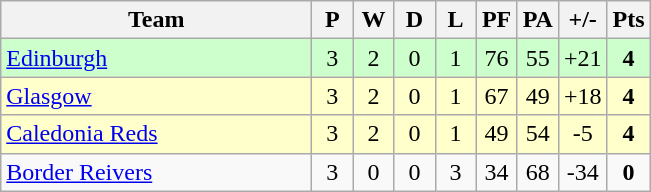<table class="wikitable" style="text-align: center;">
<tr>
<th width="200">Team</th>
<th width="20">P</th>
<th width="20">W</th>
<th width="20">D</th>
<th width="20">L</th>
<th width="20">PF</th>
<th width="20">PA</th>
<th width="25">+/-</th>
<th width="20">Pts</th>
</tr>
<tr bgcolor="#ccffcc">
<td align="left"><a href='#'>Edinburgh</a></td>
<td>3</td>
<td>2</td>
<td>0</td>
<td>1</td>
<td>76</td>
<td>55</td>
<td>+21</td>
<td><strong>4</strong></td>
</tr>
<tr bgcolor="#ffffcc">
<td align="left"><a href='#'>Glasgow</a></td>
<td>3</td>
<td>2</td>
<td>0</td>
<td>1</td>
<td>67</td>
<td>49</td>
<td>+18</td>
<td><strong>4</strong></td>
</tr>
<tr bgcolor="#ffffcc">
<td align="left"><a href='#'>Caledonia Reds</a></td>
<td>3</td>
<td>2</td>
<td>0</td>
<td>1</td>
<td>49</td>
<td>54</td>
<td>-5</td>
<td><strong>4</strong></td>
</tr>
<tr>
<td align="left"><a href='#'>Border Reivers</a></td>
<td>3</td>
<td>0</td>
<td>0</td>
<td>3</td>
<td>34</td>
<td>68</td>
<td>-34</td>
<td><strong>0</strong></td>
</tr>
</table>
